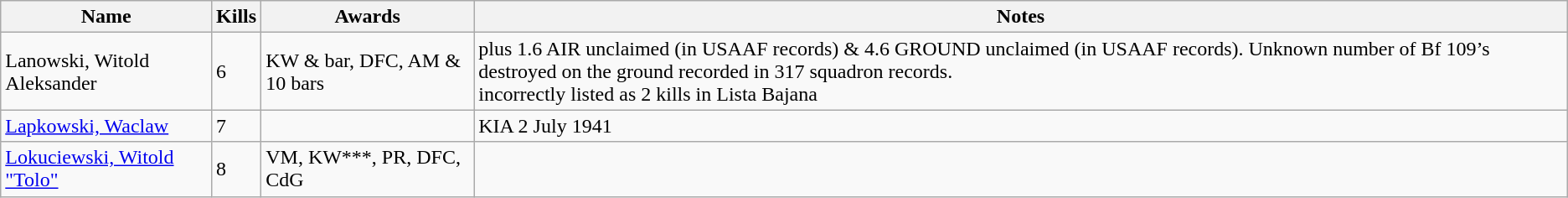<table class=wikitable>
<tr>
<th>Name</th>
<th>Kills</th>
<th>Awards</th>
<th>Notes</th>
</tr>
<tr>
<td>Lanowski, Witold Aleksander</td>
<td>6</td>
<td>KW & bar, DFC, AM & 10 bars</td>
<td>plus 1.6 AIR unclaimed (in USAAF records) & 4.6 GROUND unclaimed (in USAAF records). Unknown number of  Bf 109’s destroyed on the ground recorded in 317 squadron records.<br>incorrectly listed as 2 kills in Lista Bajana</td>
</tr>
<tr>
<td><a href='#'>Lapkowski, Waclaw</a></td>
<td>7</td>
<td></td>
<td>KIA 2 July 1941</td>
</tr>
<tr>
<td><a href='#'>Lokuciewski, Witold "Tolo"</a></td>
<td>8</td>
<td>VM, KW***, PR, DFC, CdG</td>
<td></td>
</tr>
</table>
